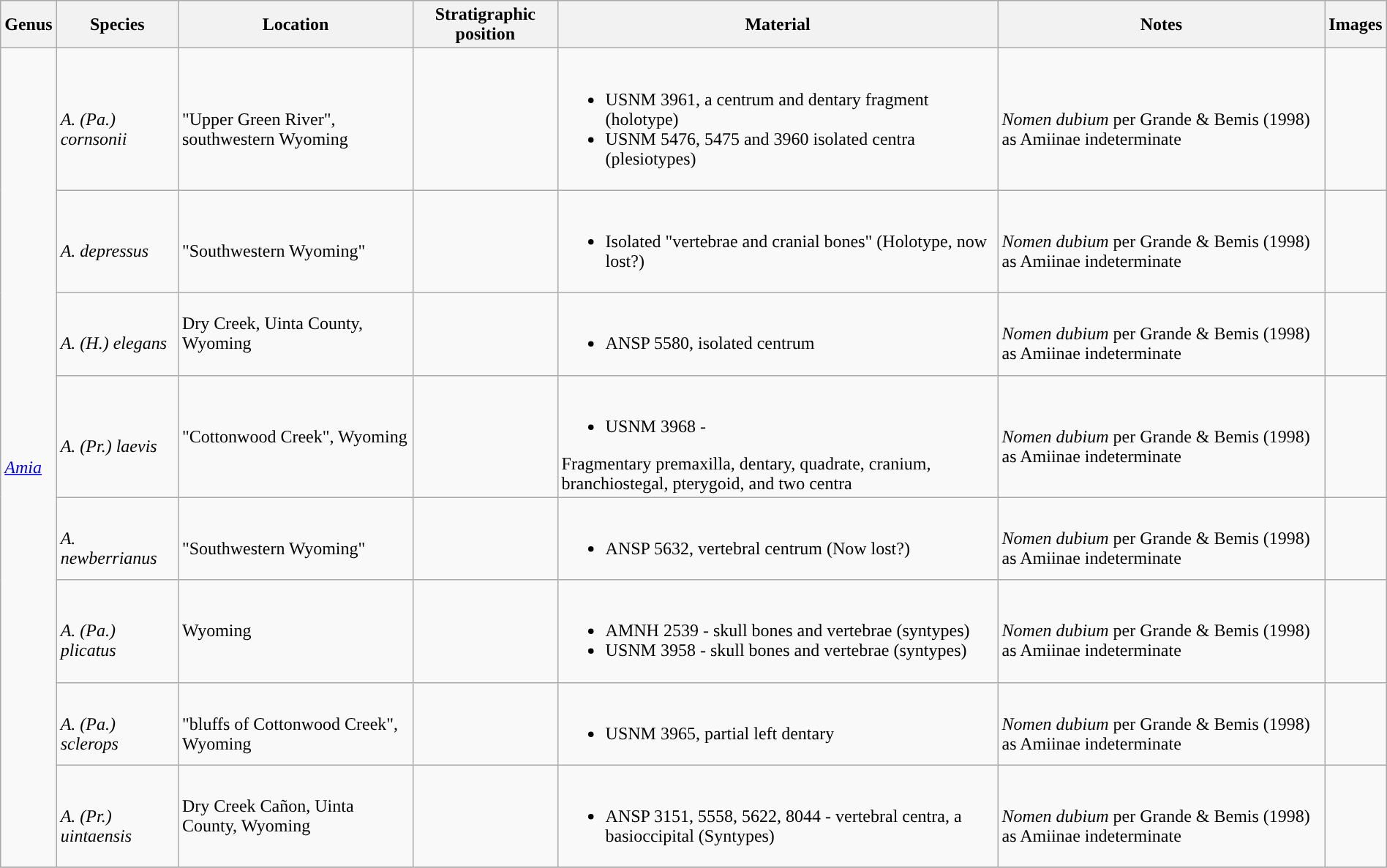<table class="wikitable sortable mw-collapsible" style="margin:auto; width:100%">
<tr>
<th>Genus</th>
<th>Species</th>
<th>Location</th>
<th>Stratigraphic position</th>
<th>Material</th>
<th>Notes</th>
<th>Images</th>
</tr>
<tr>
<td rowspan=8><br><em><a href='#'>Amia</a></em></td>
<td><br><em>A. (Pa.) cornsonii</em></td>
<td><br>"Upper Green River", southwestern Wyoming</td>
<td></td>
<td><br><ul><li>USNM 3961, a centrum and dentary fragment (holotype)</li><li>USNM 5476, 5475 and 3960 isolated centra (plesiotypes)</li></ul></td>
<td><br><em>Nomen dubium</em> per Grande & Bemis (1998) as Amiinae indeterminate</td>
<td></td>
</tr>
<tr>
<td><br><em>A. depressus</em></td>
<td><br>"Southwestern Wyoming"</td>
<td></td>
<td><br><ul><li>Isolated "vertebrae and cranial bones" (Holotype, now lost?)</li></ul></td>
<td><br><em>Nomen dubium</em> per Grande & Bemis (1998) as Amiinae indeterminate</td>
<td></td>
</tr>
<tr>
<td><br><em>A. (H.) elegans</em></td>
<td>Dry Creek, Uinta County, Wyoming</td>
<td></td>
<td><br><ul><li>ANSP 5580, isolated centrum</li></ul></td>
<td><br><em>Nomen dubium</em> per Grande & Bemis (1998) as Amiinae indeterminate</td>
<td></td>
</tr>
<tr>
<td><br><em>A. (Pr.) laevis</em></td>
<td>"Cottonwood Creek", Wyoming</td>
<td></td>
<td><br><ul><li>USNM 3968 -</li></ul>Fragmentary premaxilla, dentary, quadrate, cranium, branchiostegal, pterygoid, and two centra</td>
<td><br><em>Nomen dubium</em> per Grande & Bemis (1998) as Amiinae indeterminate</td>
<td></td>
</tr>
<tr>
<td><br><em>A. newberrianus</em></td>
<td><br>"Southwestern Wyoming"</td>
<td></td>
<td><br><ul><li>ANSP 5632, vertebral centrum (Now lost?)</li></ul></td>
<td><br><em>Nomen dubium</em> per Grande & Bemis (1998) as Amiinae indeterminate</td>
<td></td>
</tr>
<tr>
<td><br><em>A. (Pa.) plicatus</em></td>
<td>Wyoming</td>
<td></td>
<td><br><ul><li>AMNH 2539 - skull bones and vertebrae (syntypes)</li><li>USNM 3958 - skull bones and vertebrae (syntypes)</li></ul></td>
<td><br><em>Nomen dubium</em> per Grande & Bemis (1998) as Amiinae indeterminate</td>
<td></td>
</tr>
<tr>
<td><br><em>A. (Pa.) sclerops</em></td>
<td><br>"bluffs of Cottonwood Creek", Wyoming</td>
<td></td>
<td><br><ul><li>USNM 3965, partial left dentary</li></ul></td>
<td><br><em>Nomen dubium</em> per Grande & Bemis (1998) as Amiinae indeterminate</td>
<td></td>
</tr>
<tr>
<td><br><em>A. (Pr.) uintaensis</em></td>
<td>Dry Creek Cañon, Uinta County, Wyoming</td>
<td></td>
<td><br><ul><li>ANSP 3151, 5558, 5622, 8044 - vertebral centra, a basioccipital (Syntypes)</li></ul></td>
<td><br><em>Nomen dubium</em> per Grande & Bemis (1998) as Amiinae indeterminate</td>
<td></td>
</tr>
<tr>
</tr>
</table>
